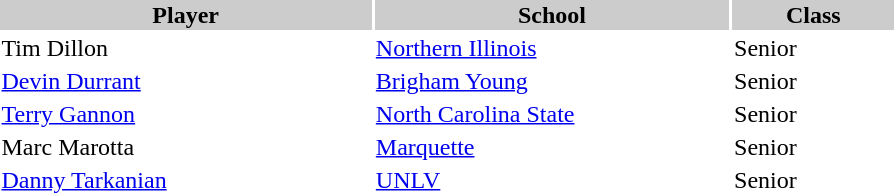<table style="width:600px" "border:'1' 'solid' 'gray' ">
<tr>
<th style="background:#ccc; width:23%;">Player</th>
<th style="background:#ccc; width:22%;">School</th>
<th style="background:#ccc; width:10%;">Class</th>
</tr>
<tr>
<td>Tim Dillon</td>
<td><a href='#'>Northern Illinois</a></td>
<td>Senior</td>
</tr>
<tr>
<td><a href='#'>Devin Durrant</a></td>
<td><a href='#'>Brigham Young</a></td>
<td>Senior</td>
</tr>
<tr>
<td><a href='#'>Terry Gannon</a></td>
<td><a href='#'>North Carolina State</a></td>
<td>Senior</td>
</tr>
<tr>
<td>Marc Marotta</td>
<td><a href='#'>Marquette</a></td>
<td>Senior</td>
</tr>
<tr>
<td><a href='#'>Danny Tarkanian</a></td>
<td><a href='#'>UNLV</a></td>
<td>Senior</td>
</tr>
</table>
